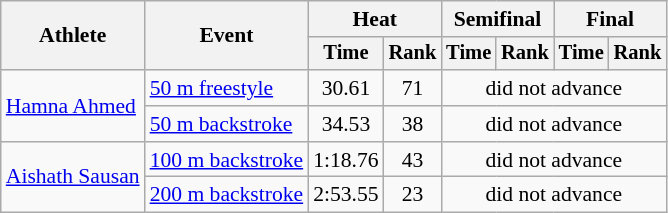<table class="wikitable" style="text-align:center; font-size:90%">
<tr>
<th rowspan="2">Athlete</th>
<th rowspan="2">Event</th>
<th colspan="2">Heat</th>
<th colspan="2">Semifinal</th>
<th colspan="2">Final</th>
</tr>
<tr style="font-size:95%">
<th>Time</th>
<th>Rank</th>
<th>Time</th>
<th>Rank</th>
<th>Time</th>
<th>Rank</th>
</tr>
<tr>
<td align=left rowspan=2><a href='#'>Hamna Ahmed</a></td>
<td align=left><a href='#'>50 m freestyle</a></td>
<td>30.61</td>
<td>71</td>
<td colspan=4>did not advance</td>
</tr>
<tr>
<td align=left><a href='#'>50 m backstroke</a></td>
<td>34.53</td>
<td>38</td>
<td colspan=4>did not advance</td>
</tr>
<tr>
<td align=left rowspan=2><a href='#'>Aishath Sausan</a></td>
<td align=left><a href='#'>100 m backstroke</a></td>
<td>1:18.76</td>
<td>43</td>
<td colspan=4>did not advance</td>
</tr>
<tr>
<td align=left><a href='#'>200 m backstroke</a></td>
<td>2:53.55</td>
<td>23</td>
<td colspan=4>did not advance</td>
</tr>
</table>
